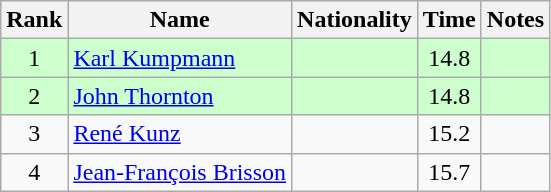<table class="wikitable sortable" style="text-align:center">
<tr>
<th>Rank</th>
<th>Name</th>
<th>Nationality</th>
<th>Time</th>
<th>Notes</th>
</tr>
<tr bgcolor=ccffcc>
<td>1</td>
<td align=left><a href='#'>Karl Kumpmann</a></td>
<td align=left></td>
<td>14.8</td>
<td></td>
</tr>
<tr bgcolor=ccffcc>
<td>2</td>
<td align=left><a href='#'>John Thornton</a></td>
<td align=left></td>
<td>14.8</td>
<td></td>
</tr>
<tr>
<td>3</td>
<td align=left><a href='#'>René Kunz</a></td>
<td align=left></td>
<td>15.2</td>
<td></td>
</tr>
<tr>
<td>4</td>
<td align=left><a href='#'>Jean-François Brisson</a></td>
<td align=left></td>
<td>15.7</td>
<td></td>
</tr>
</table>
